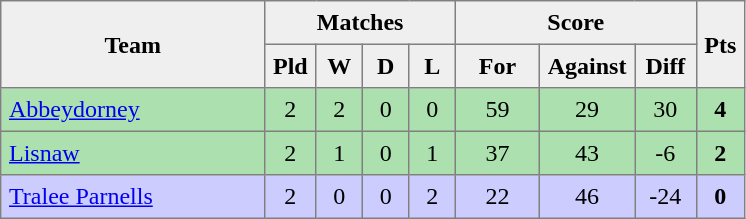<table style=border-collapse:collapse border=1 cellspacing=0 cellpadding=5>
<tr align=center bgcolor=#efefef>
<th rowspan=2 width=165>Team</th>
<th colspan=4>Matches</th>
<th colspan=3>Score</th>
<th rowspan=2width=20>Pts</th>
</tr>
<tr align=center bgcolor=#efefef>
<th width=20>Pld</th>
<th width=20>W</th>
<th width=20>D</th>
<th width=20>L</th>
<th width=45>For</th>
<th width=45>Against</th>
<th width=30>Diff</th>
</tr>
<tr align=center style="background:#ACE1AF;">
<td style="text-align:left;"><a href='#'>Abbeydorney</a></td>
<td>2</td>
<td>2</td>
<td>0</td>
<td>0</td>
<td>59</td>
<td>29</td>
<td>30</td>
<td><strong>4</strong></td>
</tr>
<tr align=center style="background:#ACE1AF;">
<td style="text-align:left;"><a href='#'>Lisnaw</a></td>
<td>2</td>
<td>1</td>
<td>0</td>
<td>1</td>
<td>37</td>
<td>43</td>
<td>-6</td>
<td><strong>2</strong></td>
</tr>
<tr align=center style="background:#ccccff;">
<td style="text-align:left;"><a href='#'>Tralee Parnells</a></td>
<td>2</td>
<td>0</td>
<td>0</td>
<td>2</td>
<td>22</td>
<td>46</td>
<td>-24</td>
<td><strong>0</strong></td>
</tr>
</table>
